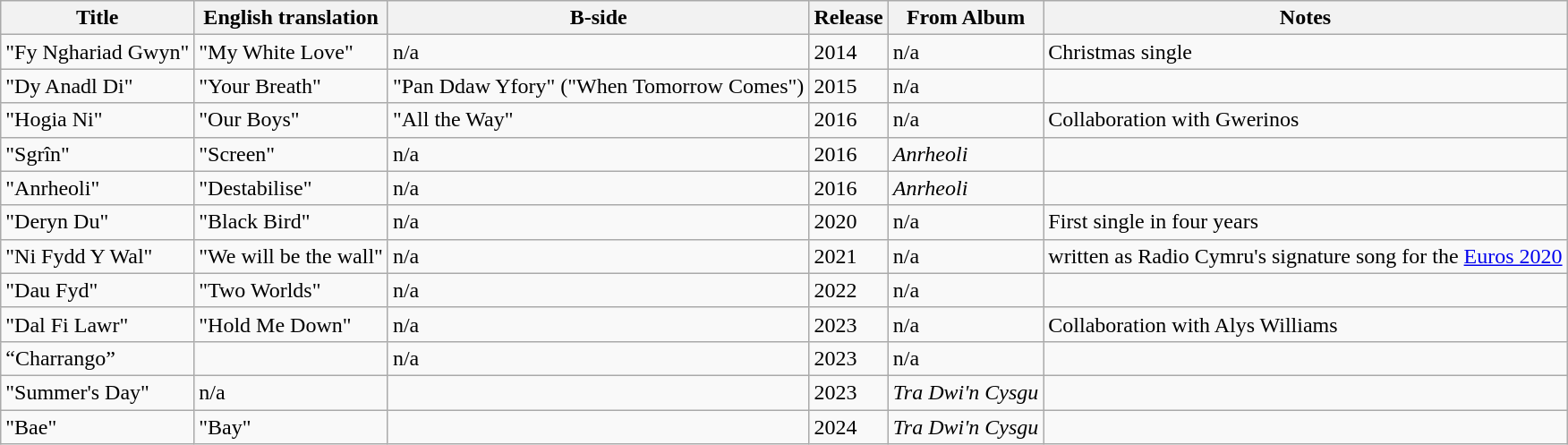<table class="wikitable">
<tr>
<th>Title</th>
<th>English translation</th>
<th>B-side</th>
<th>Release</th>
<th>From Album</th>
<th>Notes</th>
</tr>
<tr>
<td>"Fy Nghariad Gwyn"</td>
<td>"My White Love"</td>
<td>n/a</td>
<td>2014</td>
<td>n/a</td>
<td>Christmas single</td>
</tr>
<tr>
<td>"Dy Anadl Di"</td>
<td>"Your Breath"</td>
<td>"Pan Ddaw Yfory" ("When Tomorrow Comes")</td>
<td>2015</td>
<td>n/a</td>
<td></td>
</tr>
<tr>
<td>"Hogia Ni"</td>
<td>"Our Boys"</td>
<td>"All the Way"</td>
<td>2016</td>
<td>n/a</td>
<td>Collaboration with Gwerinos</td>
</tr>
<tr>
<td>"Sgrîn"</td>
<td>"Screen"</td>
<td>n/a</td>
<td>2016</td>
<td><em>Anrheoli</em></td>
<td></td>
</tr>
<tr>
<td>"Anrheoli"</td>
<td>"Destabilise"</td>
<td>n/a</td>
<td>2016</td>
<td><em>Anrheoli</em></td>
<td></td>
</tr>
<tr>
<td>"Deryn Du"</td>
<td>"Black Bird"</td>
<td>n/a</td>
<td>2020</td>
<td>n/a</td>
<td>First single in four years</td>
</tr>
<tr>
<td>"Ni Fydd Y Wal"</td>
<td>"We will be the wall"</td>
<td>n/a</td>
<td>2021</td>
<td>n/a</td>
<td>written as Radio Cymru's signature song for the <a href='#'>Euros 2020</a></td>
</tr>
<tr>
<td>"Dau Fyd"</td>
<td>"Two Worlds"</td>
<td>n/a</td>
<td>2022</td>
<td>n/a</td>
<td></td>
</tr>
<tr>
<td>"Dal Fi Lawr"</td>
<td>"Hold Me Down"</td>
<td>n/a</td>
<td>2023</td>
<td>n/a</td>
<td>Collaboration with Alys Williams</td>
</tr>
<tr>
<td>“Charrango”</td>
<td></td>
<td>n/a</td>
<td>2023</td>
<td>n/a</td>
<td></td>
</tr>
<tr>
<td>"Summer's Day"</td>
<td>n/a</td>
<td></td>
<td>2023</td>
<td><em>Tra Dwi'n Cysgu</em></td>
<td></td>
</tr>
<tr>
<td>"Bae"</td>
<td>"Bay"</td>
<td></td>
<td>2024</td>
<td><em>Tra Dwi'n Cysgu</em></td>
<td></td>
</tr>
</table>
